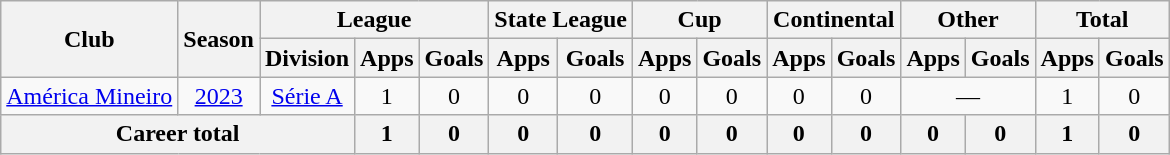<table class="wikitable" style="text-align: center;">
<tr>
<th rowspan="2">Club</th>
<th rowspan="2">Season</th>
<th colspan="3">League</th>
<th colspan="2">State League</th>
<th colspan="2">Cup</th>
<th colspan="2">Continental</th>
<th colspan="2">Other</th>
<th colspan="2">Total</th>
</tr>
<tr>
<th>Division</th>
<th>Apps</th>
<th>Goals</th>
<th>Apps</th>
<th>Goals</th>
<th>Apps</th>
<th>Goals</th>
<th>Apps</th>
<th>Goals</th>
<th>Apps</th>
<th>Goals</th>
<th>Apps</th>
<th>Goals</th>
</tr>
<tr>
<td><a href='#'>América Mineiro</a></td>
<td><a href='#'>2023</a></td>
<td><a href='#'>Série A</a></td>
<td>1</td>
<td>0</td>
<td>0</td>
<td>0</td>
<td>0</td>
<td>0</td>
<td>0</td>
<td>0</td>
<td colspan=2>—</td>
<td>1</td>
<td>0</td>
</tr>
<tr>
<th colspan=3><strong>Career total</strong></th>
<th>1</th>
<th>0</th>
<th>0</th>
<th>0</th>
<th>0</th>
<th>0</th>
<th>0</th>
<th>0</th>
<th>0</th>
<th>0</th>
<th>1</th>
<th>0</th>
</tr>
</table>
